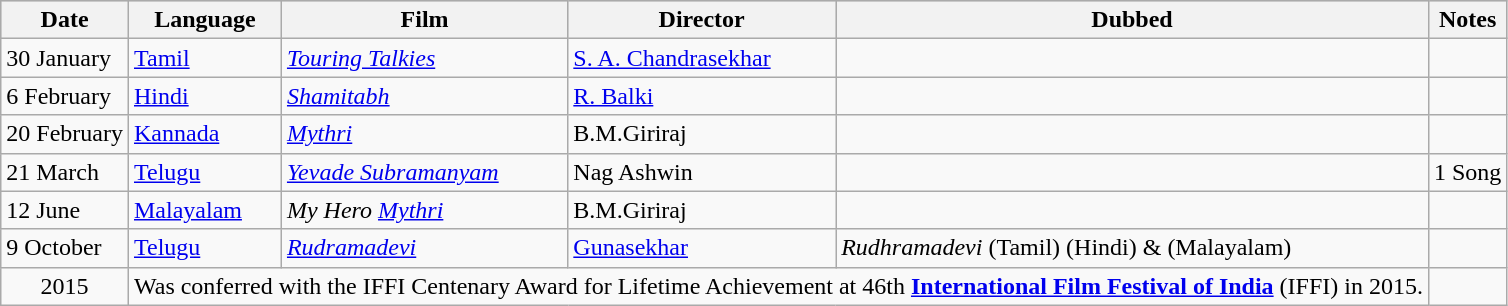<table class="wikitable sortable">
<tr bgcolor="#CCCCCC" align="center"|->
<th>Date</th>
<th>Language</th>
<th>Film</th>
<th>Director</th>
<th>Dubbed</th>
<th>Notes</th>
</tr>
<tr>
<td>30 January</td>
<td><a href='#'>Tamil</a></td>
<td><em><a href='#'>Touring Talkies</a></em></td>
<td><a href='#'>S. A. Chandrasekhar</a></td>
<td></td>
<td></td>
</tr>
<tr>
<td>6 February</td>
<td><a href='#'>Hindi</a></td>
<td><em><a href='#'>Shamitabh</a></em></td>
<td><a href='#'>R. Balki</a></td>
<td></td>
<td></td>
</tr>
<tr>
<td>20 February</td>
<td><a href='#'>Kannada</a></td>
<td><em><a href='#'>Mythri</a></em></td>
<td>B.M.Giriraj</td>
<td></td>
<td></td>
</tr>
<tr>
<td>21 March</td>
<td><a href='#'>Telugu</a></td>
<td><em><a href='#'>Yevade Subramanyam</a></em></td>
<td>Nag Ashwin</td>
<td></td>
<td> 1 Song</td>
</tr>
<tr>
<td>12 June</td>
<td><a href='#'>Malayalam</a></td>
<td><em>My Hero <a href='#'>Mythri</a></em></td>
<td>B.M.Giriraj</td>
<td></td>
<td></td>
</tr>
<tr>
<td>9 October</td>
<td><a href='#'>Telugu</a></td>
<td><em><a href='#'>Rudramadevi</a></em></td>
<td><a href='#'>Gunasekhar</a></td>
<td><em>Rudhramadevi</em> (Tamil) (Hindi) & (Malayalam)</td>
<td></td>
</tr>
<tr>
<td style="text-align:center;">2015</td>
<td colspan="4" style="text-align:center;">Was conferred with the IFFI Centenary Award for Lifetime Achievement at 46th <strong><a href='#'>International Film Festival of India</a></strong> (IFFI) in 2015.</td>
<td></td>
</tr>
</table>
